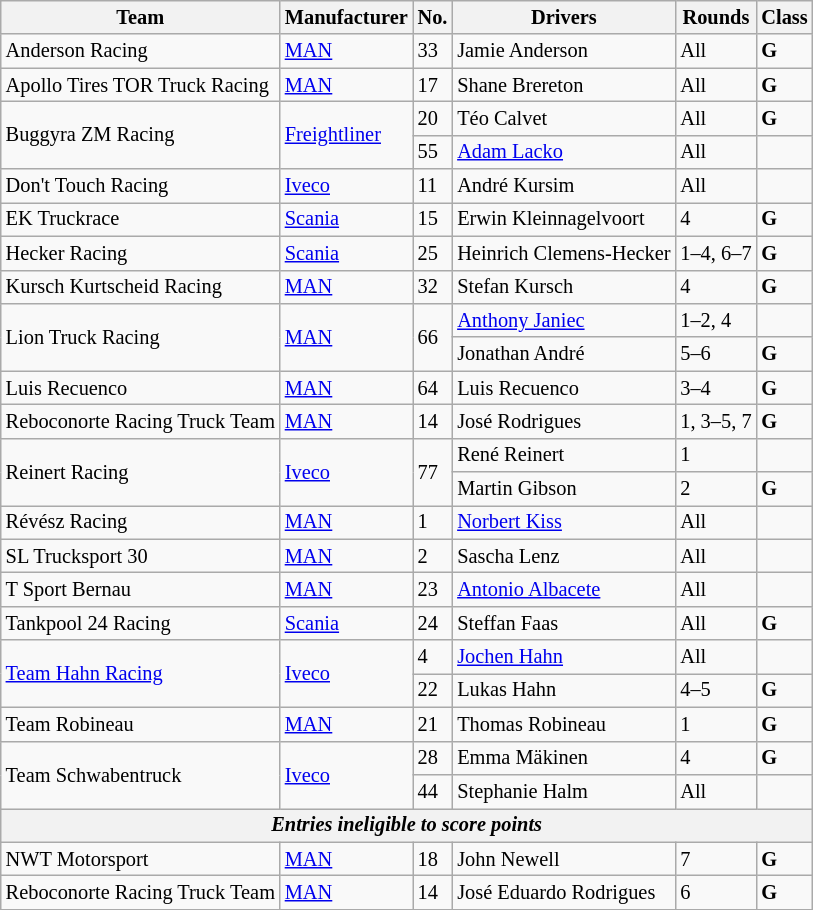<table class="wikitable" style="font-size: 85%">
<tr>
<th>Team</th>
<th>Manufacturer</th>
<th>No.</th>
<th>Drivers</th>
<th>Rounds</th>
<th>Class</th>
</tr>
<tr>
<td> Anderson Racing</td>
<td><a href='#'>MAN</a></td>
<td>33</td>
<td> Jamie Anderson</td>
<td>All</td>
<td><strong><span>G</span></strong></td>
</tr>
<tr>
<td> Apollo Tires TOR Truck Racing</td>
<td><a href='#'>MAN</a></td>
<td>17</td>
<td> Shane Brereton</td>
<td>All</td>
<td><strong><span>G</span></strong></td>
</tr>
<tr>
<td rowspan=2> Buggyra ZM Racing</td>
<td rowspan=2><a href='#'>Freightliner</a></td>
<td>20</td>
<td> Téo Calvet</td>
<td>All</td>
<td><strong><span>G</span></strong></td>
</tr>
<tr>
<td>55</td>
<td> <a href='#'>Adam Lacko</a></td>
<td>All</td>
<td></td>
</tr>
<tr>
<td> Don't Touch Racing</td>
<td><a href='#'>Iveco</a></td>
<td>11</td>
<td> André Kursim</td>
<td>All</td>
<td></td>
</tr>
<tr>
<td> EK Truckrace</td>
<td><a href='#'>Scania</a></td>
<td>15</td>
<td> Erwin Kleinnagelvoort</td>
<td>4</td>
<td><strong><span>G</span></strong></td>
</tr>
<tr>
<td> Hecker Racing</td>
<td><a href='#'>Scania</a></td>
<td>25</td>
<td> Heinrich Clemens-Hecker</td>
<td>1–4, 6–7</td>
<td><strong><span>G</span></strong></td>
</tr>
<tr>
<td> Kursch Kurtscheid Racing</td>
<td><a href='#'>MAN</a></td>
<td>32</td>
<td> Stefan Kursch</td>
<td>4</td>
<td><strong><span>G</span></strong></td>
</tr>
<tr>
<td rowspan=2> Lion Truck Racing</td>
<td rowspan=2><a href='#'>MAN</a></td>
<td rowspan=2>66</td>
<td> <a href='#'>Anthony Janiec</a></td>
<td>1–2, 4</td>
<td></td>
</tr>
<tr>
<td> Jonathan André</td>
<td>5–6</td>
<td><strong><span>G</span></strong></td>
</tr>
<tr>
<td> Luis Recuenco</td>
<td><a href='#'>MAN</a></td>
<td>64</td>
<td> Luis Recuenco</td>
<td>3–4</td>
<td><strong><span>G</span></strong></td>
</tr>
<tr>
<td> Reboconorte Racing Truck Team</td>
<td><a href='#'>MAN</a></td>
<td>14</td>
<td> José Rodrigues</td>
<td>1, 3–5, 7</td>
<td><strong><span>G</span></strong></td>
</tr>
<tr>
<td rowspan=2> Reinert Racing</td>
<td rowspan=2><a href='#'>Iveco</a></td>
<td rowspan=2>77</td>
<td> René Reinert</td>
<td>1</td>
<td></td>
</tr>
<tr>
<td> Martin Gibson</td>
<td>2</td>
<td><strong><span>G</span></strong></td>
</tr>
<tr>
<td> Révész Racing</td>
<td><a href='#'>MAN</a></td>
<td>1</td>
<td> <a href='#'>Norbert Kiss</a></td>
<td>All</td>
<td></td>
</tr>
<tr>
<td> SL Trucksport 30</td>
<td><a href='#'>MAN</a></td>
<td>2</td>
<td> Sascha Lenz</td>
<td>All</td>
<td></td>
</tr>
<tr>
<td> T Sport Bernau</td>
<td><a href='#'>MAN</a></td>
<td>23</td>
<td> <a href='#'>Antonio Albacete</a></td>
<td>All</td>
<td></td>
</tr>
<tr>
<td> Tankpool 24 Racing</td>
<td><a href='#'>Scania</a></td>
<td>24</td>
<td> Steffan Faas</td>
<td>All</td>
<td><strong><span>G</span></strong></td>
</tr>
<tr>
<td rowspan="2"> <a href='#'>Team Hahn Racing</a></td>
<td rowspan="2"><a href='#'>Iveco</a></td>
<td>4</td>
<td> <a href='#'>Jochen Hahn</a></td>
<td>All</td>
<td></td>
</tr>
<tr>
<td>22</td>
<td> Lukas Hahn</td>
<td>4–5</td>
<td><strong><span>G</span></strong></td>
</tr>
<tr>
<td> Team Robineau</td>
<td><a href='#'>MAN</a></td>
<td>21</td>
<td> Thomas Robineau</td>
<td>1</td>
<td><strong><span>G</span></strong></td>
</tr>
<tr>
<td rowspan=2> Team Schwabentruck</td>
<td rowspan=2><a href='#'>Iveco</a></td>
<td>28</td>
<td> Emma Mäkinen</td>
<td>4</td>
<td><strong><span>G</span></strong></td>
</tr>
<tr>
<td>44</td>
<td> Stephanie Halm</td>
<td>All</td>
<td></td>
</tr>
<tr>
<th colspan=6><em>Entries ineligible to score points</em></th>
</tr>
<tr>
<td> NWT Motorsport</td>
<td><a href='#'>MAN</a></td>
<td>18</td>
<td> John Newell</td>
<td>7</td>
<td><strong><span>G</span></strong></td>
</tr>
<tr>
<td> Reboconorte Racing Truck Team</td>
<td><a href='#'>MAN</a></td>
<td>14</td>
<td> José Eduardo Rodrigues</td>
<td>6</td>
<td><strong><span>G</span></strong></td>
</tr>
<tr>
</tr>
</table>
